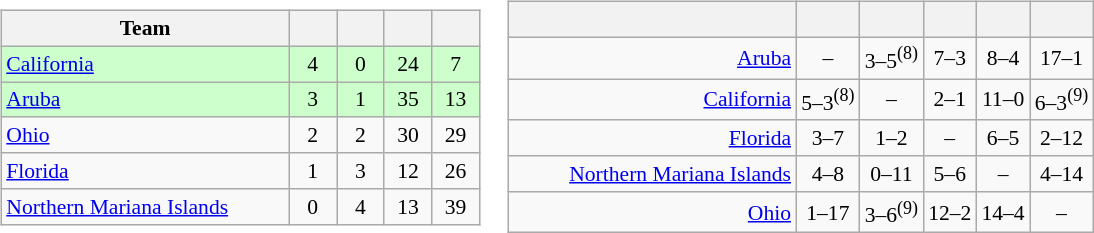<table>
<tr>
<td><br><table class="wikitable" style="text-align: center; font-size: 90%;">
<tr>
<th width=185>Team</th>
<th width=25></th>
<th width=25></th>
<th width=25></th>
<th width=25></th>
</tr>
<tr bgcolor="#ccffcc">
<td align="left"> <a href='#'>California</a></td>
<td>4</td>
<td>0</td>
<td>24</td>
<td>7</td>
</tr>
<tr bgcolor="#ccffcc">
<td align="left"> <a href='#'>Aruba</a></td>
<td>3</td>
<td>1</td>
<td>35</td>
<td>13</td>
</tr>
<tr>
<td align="left"> <a href='#'>Ohio</a></td>
<td>2</td>
<td>2</td>
<td>30</td>
<td>29</td>
</tr>
<tr>
<td align="left"> <a href='#'>Florida</a></td>
<td>1</td>
<td>3</td>
<td>12</td>
<td>26</td>
</tr>
<tr>
<td align="left"> <a href='#'>Northern Mariana Islands</a></td>
<td>0</td>
<td>4</td>
<td>13</td>
<td>39</td>
</tr>
</table>
</td>
<td><br><table class="wikitable" style="text-align:center; font-size:90%;">
<tr>
<th width=185> </th>
<th></th>
<th></th>
<th></th>
<th></th>
<th></th>
</tr>
<tr>
<td style="text-align:right;"><a href='#'>Aruba</a> </td>
<td>–</td>
<td>3–5<sup>(8)</sup></td>
<td>7–3</td>
<td>8–4</td>
<td>17–1</td>
</tr>
<tr>
<td style="text-align:right;"><a href='#'>California</a> </td>
<td>5–3<sup>(8)</sup></td>
<td>–</td>
<td>2–1</td>
<td>11–0</td>
<td>6–3<sup>(9)</sup></td>
</tr>
<tr>
<td style="text-align:right;"><a href='#'>Florida</a> </td>
<td>3–7</td>
<td>1–2</td>
<td>–</td>
<td>6–5</td>
<td>2–12</td>
</tr>
<tr>
<td style="text-align:right;"><a href='#'>Northern Mariana Islands</a> </td>
<td>4–8</td>
<td>0–11</td>
<td>5–6</td>
<td>–</td>
<td>4–14</td>
</tr>
<tr>
<td style="text-align:right;"><a href='#'>Ohio</a> </td>
<td>1–17</td>
<td>3–6<sup>(9)</sup></td>
<td>12–2</td>
<td>14–4</td>
<td>–</td>
</tr>
</table>
</td>
</tr>
</table>
